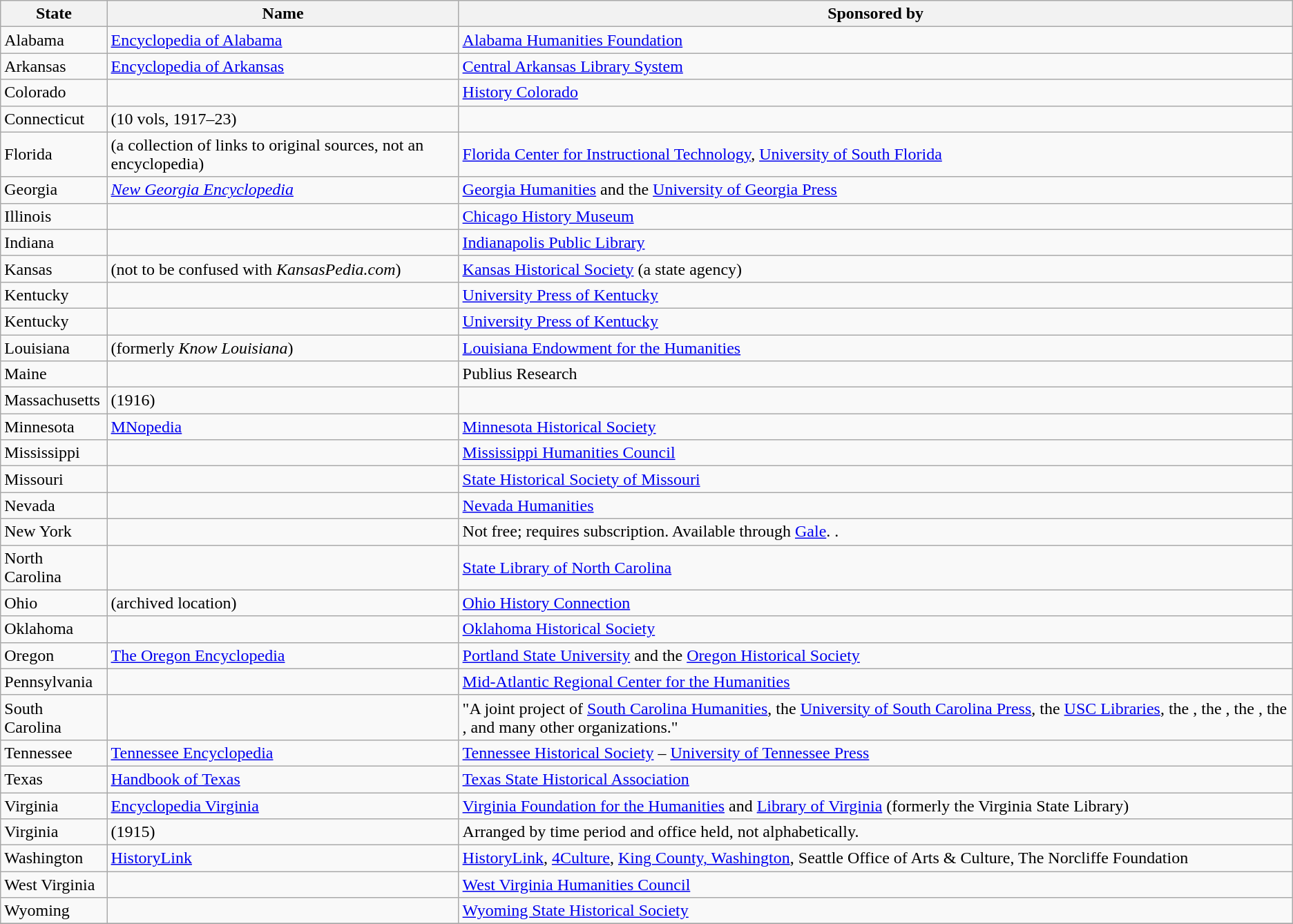<table class="wikitable sortable">
<tr>
<th>State</th>
<th>Name</th>
<th>Sponsored by</th>
</tr>
<tr>
<td>Alabama</td>
<td><a href='#'>Encyclopedia of Alabama</a></td>
<td><a href='#'>Alabama Humanities Foundation</a></td>
</tr>
<tr>
<td>Arkansas</td>
<td><a href='#'>Encyclopedia of Arkansas</a></td>
<td><a href='#'>Central Arkansas Library System</a></td>
</tr>
<tr id="Colorado Encyclopedia">
<td>Colorado</td>
<td></td>
<td><a href='#'>History Colorado</a></td>
</tr>
<tr id="Encyclopedia of Connecticut Biography">
<td>Connecticut</td>
<td> (10 vols, 1917–23)</td>
</tr>
<tr id="Floripedia">
<td>Florida</td>
<td> (a collection of links to original sources, not an encyclopedia)</td>
<td><a href='#'>Florida Center for Instructional Technology</a>, <a href='#'>University of South Florida</a></td>
</tr>
<tr>
<td>Georgia</td>
<td><em><a href='#'>New Georgia Encyclopedia</a></em></td>
<td><a href='#'>Georgia Humanities</a> and the <a href='#'>University of Georgia Press</a></td>
</tr>
<tr>
<td>Illinois</td>
<td></td>
<td><a href='#'>Chicago History Museum</a></td>
</tr>
<tr>
<td>Indiana</td>
<td></td>
<td><a href='#'>Indianapolis Public Library</a></td>
</tr>
<tr id="Kansapedia">
<td>Kansas</td>
<td> (not to be confused with <em>KansasPedia.com</em>)</td>
<td><a href='#'>Kansas Historical Society</a> (a state agency)</td>
</tr>
<tr>
<td>Kentucky</td>
<td></td>
<td><a href='#'>University Press of Kentucky</a></td>
</tr>
<tr id="Encyclopedia of Louisville">
<td>Kentucky</td>
<td></td>
<td><a href='#'>University Press of Kentucky</a></td>
</tr>
<tr id="64 Parishes">
<td>Louisiana</td>
<td> (formerly <em>Know Louisiana</em>)</td>
<td><a href='#'>Louisiana Endowment for the Humanities</a></td>
</tr>
<tr id="Maine: An Encyclopedia">
<td>Maine</td>
<td></td>
<td>Publius Research</td>
</tr>
<tr>
<td>Massachusetts</td>
<td> (1916)</td>
<td></td>
</tr>
<tr>
<td>Minnesota</td>
<td><a href='#'>MNopedia</a></td>
<td><a href='#'>Minnesota Historical Society</a></td>
</tr>
<tr id="Mississippi Encyclopedia">
<td>Mississippi</td>
<td></td>
<td><a href='#'>Mississippi Humanities Council</a><br></td>
</tr>
<tr>
<td>Missouri</td>
<td></td>
<td><a href='#'>State Historical Society of Missouri</a></td>
</tr>
<tr id="Online Nevada Encyclopedia">
<td>Nevada</td>
<td></td>
<td><a href='#'>Nevada Humanities</a></td>
</tr>
<tr>
<td>New York</td>
<td></td>
<td>Not free; requires subscription. Available through <a href='#'>Gale</a>. .</td>
</tr>
<tr id="NCPedia">
<td>North Carolina</td>
<td></td>
<td><a href='#'>State Library of North Carolina</a></td>
</tr>
<tr>
<td>Ohio</td>
<td> (archived location)</td>
<td><a href='#'>Ohio History Connection</a></td>
</tr>
<tr>
<td>Oklahoma</td>
<td></td>
<td><a href='#'>Oklahoma Historical Society</a></td>
</tr>
<tr>
<td>Oregon</td>
<td><a href='#'>The Oregon Encyclopedia</a></td>
<td><a href='#'>Portland State University</a> and the <a href='#'>Oregon Historical Society</a></td>
</tr>
<tr id="Encyclopedia of Greater Philadelphia">
<td>Pennsylvania</td>
<td></td>
<td><a href='#'>Mid-Atlantic Regional Center for the Humanities</a></td>
</tr>
<tr id="South Carolina Encyclopedia">
<td>South Carolina</td>
<td></td>
<td>"A joint project of <a href='#'>South Carolina Humanities</a>, the <a href='#'>University of South Carolina Press</a>, the <a href='#'>USC Libraries</a>, the , the , the , the , and many other organizations."</td>
</tr>
<tr>
<td>Tennessee</td>
<td><a href='#'>Tennessee Encyclopedia</a></td>
<td><a href='#'>Tennessee Historical Society</a> – <a href='#'>University of Tennessee Press</a></td>
</tr>
<tr>
<td>Texas</td>
<td><a href='#'>Handbook of Texas</a></td>
<td><a href='#'>Texas State Historical Association</a></td>
</tr>
<tr>
<td>Virginia</td>
<td><a href='#'>Encyclopedia Virginia</a></td>
<td><a href='#'>Virginia Foundation for the Humanities</a> and <a href='#'>Library of Virginia</a> (formerly the Virginia State Library)</td>
</tr>
<tr>
<td>Virginia</td>
<td> (1915)</td>
<td>Arranged by time period and office held, not alphabetically.</td>
</tr>
<tr>
<td>Washington</td>
<td><a href='#'>HistoryLink</a></td>
<td><a href='#'>HistoryLink</a>, <a href='#'>4Culture</a>, <a href='#'>King County, Washington</a>, Seattle Office of Arts & Culture, The Norcliffe Foundation</td>
</tr>
<tr id="e-WV">
<td>West Virginia</td>
<td></td>
<td><a href='#'>West Virginia Humanities Council</a></td>
</tr>
<tr id="Encyclopedia of Wyoming">
<td>Wyoming</td>
<td></td>
<td><a href='#'>Wyoming State Historical Society</a></td>
</tr>
<tr>
</tr>
</table>
